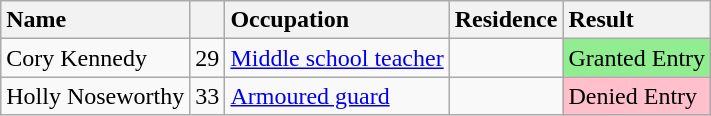<table class="wikitable sortable">
<tr>
<th style="text-align:left">Name</th>
<th style="text-align:left"></th>
<th style="text-align:left">Occupation</th>
<th style="text-align:left">Residence</th>
<th style="text-align:left">Result</th>
</tr>
<tr>
<td>Cory Kennedy</td>
<td>29</td>
<td><a href='#'>Middle school teacher</a></td>
<td></td>
<td style="background:#90EE90;">Granted Entry</td>
</tr>
<tr>
<td>Holly Noseworthy</td>
<td>33</td>
<td><a href='#'>Armoured guard</a></td>
<td></td>
<td style="background:#FFC0CB;">Denied Entry</td>
</tr>
</table>
